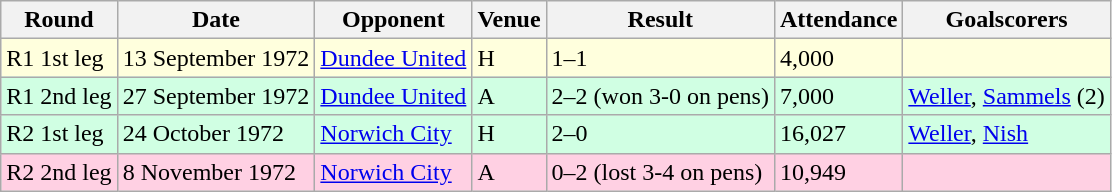<table class="wikitable">
<tr>
<th>Round</th>
<th>Date</th>
<th>Opponent</th>
<th>Venue</th>
<th>Result</th>
<th>Attendance</th>
<th>Goalscorers</th>
</tr>
<tr style="background-color: #ffffdd;">
<td>R1 1st leg</td>
<td>13 September 1972</td>
<td><a href='#'>Dundee United</a></td>
<td>H</td>
<td>1–1</td>
<td>4,000</td>
<td></td>
</tr>
<tr style="background-color: #d0ffe3;">
<td>R1 2nd leg</td>
<td>27 September 1972</td>
<td><a href='#'>Dundee United</a></td>
<td>A</td>
<td>2–2 (won 3-0 on pens)</td>
<td>7,000</td>
<td><a href='#'>Weller</a>, <a href='#'>Sammels</a> (2)</td>
</tr>
<tr style="background-color: #d0ffe3;">
<td>R2 1st leg</td>
<td>24 October 1972</td>
<td><a href='#'>Norwich City</a></td>
<td>H</td>
<td>2–0</td>
<td>16,027</td>
<td><a href='#'>Weller</a>, <a href='#'>Nish</a></td>
</tr>
<tr style="background-color: #ffd0e3;">
<td>R2 2nd leg</td>
<td>8 November 1972</td>
<td><a href='#'>Norwich City</a></td>
<td>A</td>
<td>0–2 (lost 3-4 on pens)</td>
<td>10,949</td>
<td></td>
</tr>
</table>
